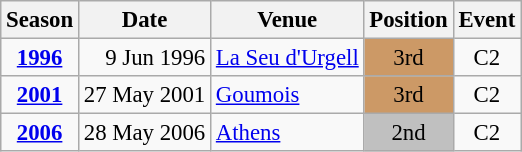<table class="wikitable" style="text-align:center; font-size:95%;">
<tr>
<th>Season</th>
<th>Date</th>
<th>Venue</th>
<th>Position</th>
<th>Event</th>
</tr>
<tr>
<td><strong><a href='#'>1996</a></strong></td>
<td align=right>9 Jun 1996</td>
<td align=left><a href='#'>La Seu d'Urgell</a></td>
<td bgcolor=cc9966>3rd</td>
<td>C2</td>
</tr>
<tr>
<td><strong><a href='#'>2001</a></strong></td>
<td align=right>27 May 2001</td>
<td align=left><a href='#'>Goumois</a></td>
<td bgcolor=cc9966>3rd</td>
<td>C2</td>
</tr>
<tr>
<td><strong><a href='#'>2006</a></strong></td>
<td align=right>28 May 2006</td>
<td align=left><a href='#'>Athens</a></td>
<td bgcolor=silver>2nd</td>
<td>C2</td>
</tr>
</table>
